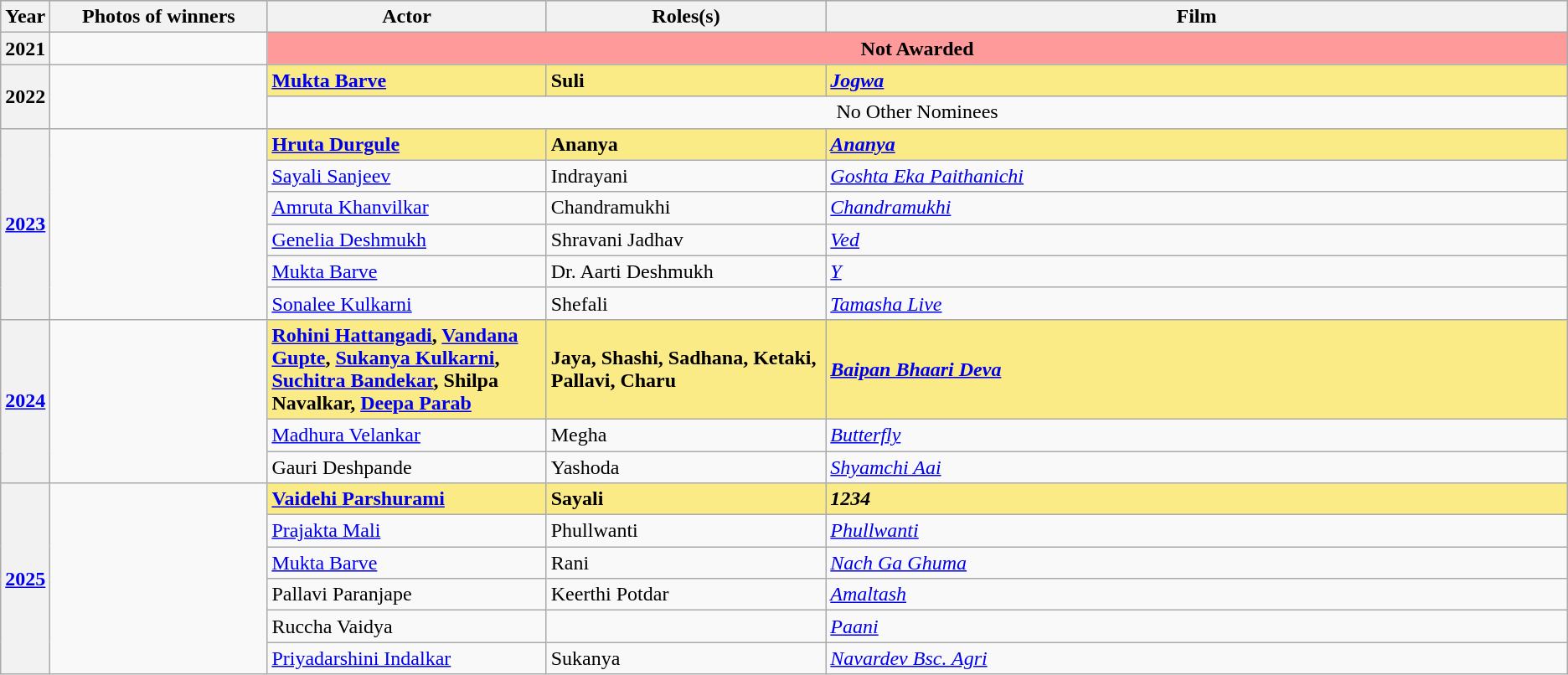<table class="wikitable" style="width:">
<tr bgcolor="#bebebe">
<th width="2%">Year</th>
<th width="14%">Photos of winners</th>
<th width="18%">Actor</th>
<th width="18%">Roles(s)</th>
<th width="48%">Film</th>
</tr>
<tr>
<th rowspan="1" style="text-align:center"><strong>2021</strong></th>
<td rowspan="1"></td>
<td colspan="3" rowspan="1" bgcolor="#ff9a9a" style="text-align:center"><strong>Not Awarded</strong></td>
</tr>
<tr>
<th rowspan="2" style="text-align:center"><strong>2022</strong></th>
<td rowspan="2"></td>
<td style="background:#FAEB86;"><strong><a href='#'>Mukta Barve</a></strong></td>
<td style="background:#FAEB86;"><strong>Suli</strong></td>
<td style="background:#FAEB86;"><strong><em><a href='#'>Jogwa</a></em></strong></td>
</tr>
<tr>
<td colspan="3" style="text-align:center">No Other Nominees</td>
</tr>
<tr>
<th rowspan="6" style="text-align:center"><strong><a href='#'>2023</a></strong></th>
<td rowspan="6"></td>
<td style="background:#FAEB86;"><strong> <a href='#'>Hruta Durgule</a></strong></td>
<td style="background:#FAEB86;"><strong>Ananya </strong></td>
<td style="background:#FAEB86;"><strong><em><a href='#'>Ananya</a></em></strong></td>
</tr>
<tr>
<td><a href='#'>Sayali Sanjeev</a></td>
<td>Indrayani</td>
<td><em><a href='#'>Goshta Eka Paithanichi</a></em></td>
</tr>
<tr>
<td><a href='#'>Amruta Khanvilkar</a></td>
<td>Chandramukhi</td>
<td><em><a href='#'>Chandramukhi</a></em></td>
</tr>
<tr>
<td><a href='#'>Genelia Deshmukh</a></td>
<td>Shravani Jadhav</td>
<td><em><a href='#'>Ved</a></em></td>
</tr>
<tr>
<td><a href='#'>Mukta Barve</a></td>
<td>Dr. Aarti Deshmukh</td>
<td><em><a href='#'>Y</a></em></td>
</tr>
<tr>
<td><a href='#'>Sonalee Kulkarni</a></td>
<td>Shefali</td>
<td><em><a href='#'>Tamasha Live</a></em></td>
</tr>
<tr>
<th rowspan="3" style="text-align:center"><strong><a href='#'>2024</a></strong></th>
<td rowspan="3"><br>

</td>
<td style="background:#FAEB86;"><strong><a href='#'>Rohini Hattangadi</a>, <a href='#'>Vandana Gupte</a>, <a href='#'>Sukanya Kulkarni</a>, <a href='#'>Suchitra Bandekar</a>, Shilpa Navalkar, <a href='#'>Deepa Parab</a></strong></td>
<td style="background:#FAEB86;"><strong>Jaya, Shashi, Sadhana, Ketaki, Pallavi, Charu</strong></td>
<td style="background:#FAEB86;"><strong><em><a href='#'>Baipan Bhaari Deva</a></em></strong></td>
</tr>
<tr>
<td><a href='#'>Madhura Velankar</a></td>
<td>Megha</td>
<td><em><a href='#'>Butterfly</a></em></td>
</tr>
<tr>
<td>Gauri Deshpande</td>
<td>Yashoda</td>
<td><em><a href='#'>Shyamchi Aai</a></em></td>
</tr>
<tr>
<th rowspan="6"><a href='#'>2025</a></th>
<td rowspan="6"></td>
<td style="background:#FAEB86;"><a href='#'><strong>Vaidehi Parshurami</strong></a></td>
<td style="background:#FAEB86;"><strong>Sayali</strong></td>
<td style="background:#FAEB86;"><strong><em>1234</em></strong></td>
</tr>
<tr>
<td><a href='#'>Prajakta Mali</a></td>
<td>Phullwanti</td>
<td><em><a href='#'>Phullwanti</a></em></td>
</tr>
<tr>
<td><a href='#'>Mukta Barve</a></td>
<td>Rani</td>
<td><em><a href='#'>Nach Ga Ghuma</a></em></td>
</tr>
<tr>
<td>Pallavi Paranjape</td>
<td>Keerthi Potdar</td>
<td><em><a href='#'>Amaltash</a></em></td>
</tr>
<tr>
<td>Ruccha Vaidya</td>
<td></td>
<td><em><a href='#'>Paani</a></em></td>
</tr>
<tr>
<td><a href='#'>Priyadarshini Indalkar</a></td>
<td>Sukanya</td>
<td><a href='#'><em>Navardev Bsc. Agri</em></a></td>
</tr>
</table>
